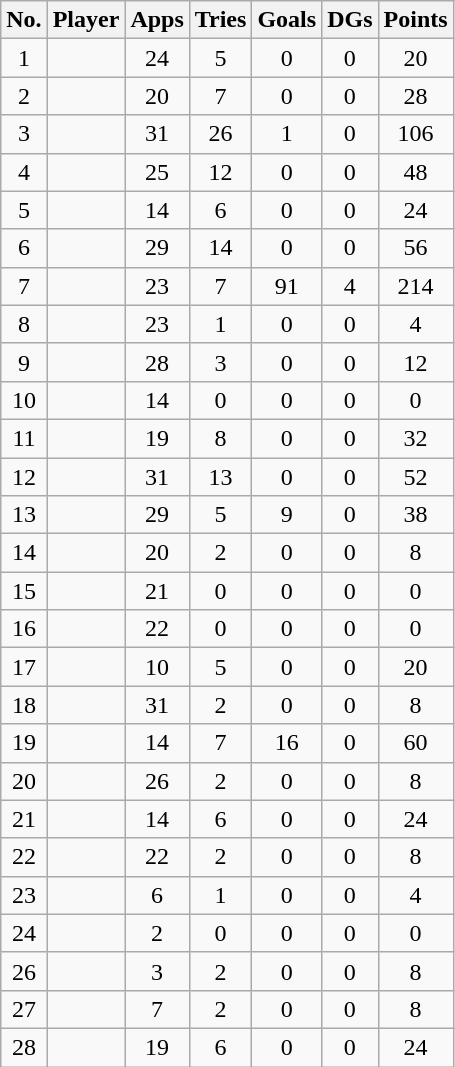<table class="wikitable sortable" style="text-align: center;">
<tr>
<th>No.</th>
<th>Player</th>
<th>Apps</th>
<th>Tries</th>
<th>Goals</th>
<th>DGs</th>
<th>Points</th>
</tr>
<tr>
<td>1</td>
<td align="left"></td>
<td>24</td>
<td>5</td>
<td>0</td>
<td>0</td>
<td>20</td>
</tr>
<tr>
<td>2</td>
<td align="left"></td>
<td>20</td>
<td>7</td>
<td>0</td>
<td>0</td>
<td>28</td>
</tr>
<tr>
<td>3</td>
<td align="left"></td>
<td>31</td>
<td>26</td>
<td>1</td>
<td>0</td>
<td>106</td>
</tr>
<tr>
<td>4</td>
<td align="left"></td>
<td>25</td>
<td>12</td>
<td>0</td>
<td>0</td>
<td>48</td>
</tr>
<tr>
<td>5</td>
<td align="left"></td>
<td>14</td>
<td>6</td>
<td>0</td>
<td>0</td>
<td>24</td>
</tr>
<tr>
<td>6</td>
<td align="left"></td>
<td>29</td>
<td>14</td>
<td>0</td>
<td>0</td>
<td>56</td>
</tr>
<tr>
<td>7</td>
<td align="left"></td>
<td>23</td>
<td>7</td>
<td>91</td>
<td>4</td>
<td>214</td>
</tr>
<tr>
<td>8</td>
<td align="left"></td>
<td>23</td>
<td>1</td>
<td>0</td>
<td>0</td>
<td>4</td>
</tr>
<tr>
<td>9</td>
<td align="left"></td>
<td>28</td>
<td>3</td>
<td>0</td>
<td>0</td>
<td>12</td>
</tr>
<tr>
<td>10</td>
<td align="left"></td>
<td>14</td>
<td>0</td>
<td>0</td>
<td>0</td>
<td>0</td>
</tr>
<tr>
<td>11</td>
<td align="left"></td>
<td>19</td>
<td>8</td>
<td>0</td>
<td>0</td>
<td>32</td>
</tr>
<tr>
<td>12</td>
<td align="left"></td>
<td>31</td>
<td>13</td>
<td>0</td>
<td>0</td>
<td>52</td>
</tr>
<tr>
<td>13</td>
<td align="left"></td>
<td>29</td>
<td>5</td>
<td>9</td>
<td>0</td>
<td>38</td>
</tr>
<tr>
<td>14</td>
<td align="left"></td>
<td>20</td>
<td>2</td>
<td>0</td>
<td>0</td>
<td>8</td>
</tr>
<tr>
<td>15</td>
<td align="left"></td>
<td>21</td>
<td>0</td>
<td>0</td>
<td>0</td>
<td>0</td>
</tr>
<tr>
<td>16</td>
<td align="left"></td>
<td>22</td>
<td>0</td>
<td>0</td>
<td>0</td>
<td>0</td>
</tr>
<tr>
<td>17</td>
<td align="left"></td>
<td>10</td>
<td>5</td>
<td>0</td>
<td>0</td>
<td>20</td>
</tr>
<tr>
<td>18</td>
<td align="left"></td>
<td>31</td>
<td>2</td>
<td>0</td>
<td>0</td>
<td>8</td>
</tr>
<tr>
<td>19</td>
<td align="left"></td>
<td>14</td>
<td>7</td>
<td>16</td>
<td>0</td>
<td>60</td>
</tr>
<tr>
<td>20</td>
<td align="left"></td>
<td>26</td>
<td>2</td>
<td>0</td>
<td>0</td>
<td>8</td>
</tr>
<tr>
<td>21</td>
<td align="left"></td>
<td>14</td>
<td>6</td>
<td>0</td>
<td>0</td>
<td>24</td>
</tr>
<tr>
<td>22</td>
<td align="left"></td>
<td>22</td>
<td>2</td>
<td>0</td>
<td>0</td>
<td>8</td>
</tr>
<tr>
<td>23</td>
<td align="left"></td>
<td>6</td>
<td>1</td>
<td>0</td>
<td>0</td>
<td>4</td>
</tr>
<tr>
<td>24</td>
<td align="left"></td>
<td>2</td>
<td>0</td>
<td>0</td>
<td>0</td>
<td>0</td>
</tr>
<tr>
<td>26</td>
<td align="left"></td>
<td>3</td>
<td>2</td>
<td>0</td>
<td>0</td>
<td>8</td>
</tr>
<tr>
<td>27</td>
<td align="left"></td>
<td>7</td>
<td>2</td>
<td>0</td>
<td>0</td>
<td>8</td>
</tr>
<tr>
<td>28</td>
<td align="left"></td>
<td>19</td>
<td>6</td>
<td>0</td>
<td>0</td>
<td>24</td>
</tr>
</table>
